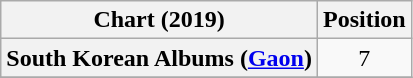<table class="wikitable plainrowheaders" style="text-align:center">
<tr>
<th scope="col">Chart (2019)</th>
<th scope="col">Position</th>
</tr>
<tr>
<th scope="row">South Korean Albums (<a href='#'>Gaon</a>)</th>
<td>7</td>
</tr>
<tr>
</tr>
</table>
